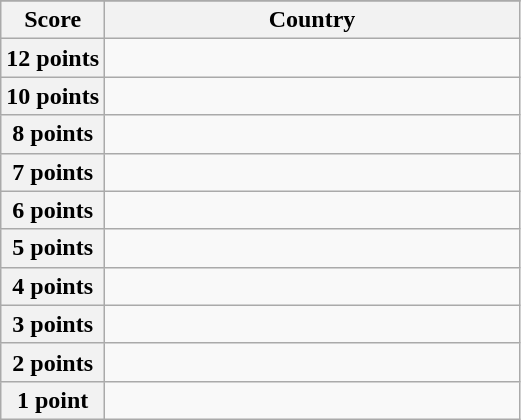<table class="wikitable">
<tr>
</tr>
<tr>
<th scope="col" width="20%">Score</th>
<th scope="col">Country</th>
</tr>
<tr>
<th scope="row">12 points</th>
<td></td>
</tr>
<tr>
<th scope="row">10 points</th>
<td></td>
</tr>
<tr>
<th scope="row">8 points</th>
<td></td>
</tr>
<tr>
<th scope="row">7 points</th>
<td></td>
</tr>
<tr>
<th scope="row">6 points</th>
<td></td>
</tr>
<tr>
<th scope="row">5 points</th>
<td></td>
</tr>
<tr>
<th scope="row">4 points</th>
<td></td>
</tr>
<tr>
<th scope="row">3 points</th>
<td></td>
</tr>
<tr>
<th scope="row">2 points</th>
<td></td>
</tr>
<tr>
<th scope="row">1 point</th>
<td></td>
</tr>
</table>
